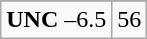<table class="wikitable">
<tr align="center">
</tr>
<tr align="center">
<td><strong>UNC</strong> –6.5</td>
<td>56</td>
</tr>
</table>
